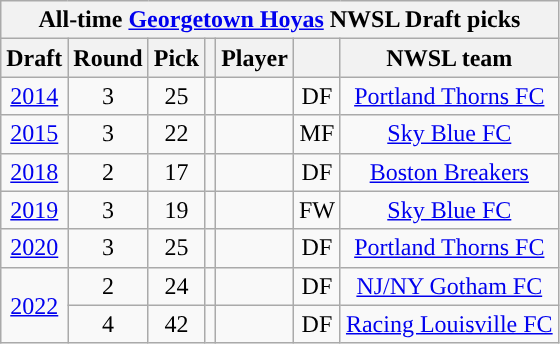<table class="wikitable sortable" style="text-align: center;">
<tr>
<th colspan="7" style="background:#">All-time <a href='#'><span>Georgetown Hoyas</span></a> NWSL Draft picks</th>
</tr>
<tr>
<th scope="col">Draft</th>
<th scope="col">Round</th>
<th scope="col">Pick</th>
<th scope="col"></th>
<th scope="col">Player</th>
<th scope="col"></th>
<th scope="col">NWSL team</th>
</tr>
<tr>
<td><a href='#'>2014</a></td>
<td>3</td>
<td>25</td>
<td></td>
<td></td>
<td>DF</td>
<td><a href='#'>Portland Thorns FC</a></td>
</tr>
<tr>
<td><a href='#'>2015</a></td>
<td>3</td>
<td>22</td>
<td></td>
<td></td>
<td>MF</td>
<td><a href='#'>Sky Blue FC</a></td>
</tr>
<tr>
<td><a href='#'>2018</a></td>
<td>2</td>
<td>17</td>
<td></td>
<td></td>
<td>DF</td>
<td><a href='#'>Boston Breakers</a></td>
</tr>
<tr>
<td><a href='#'>2019</a></td>
<td>3</td>
<td>19</td>
<td></td>
<td></td>
<td>FW</td>
<td><a href='#'>Sky Blue FC</a></td>
</tr>
<tr>
<td><a href='#'>2020</a></td>
<td>3</td>
<td>25</td>
<td></td>
<td></td>
<td>DF</td>
<td><a href='#'>Portland Thorns FC</a></td>
</tr>
<tr>
<td rowspan="2"><a href='#'>2022</a></td>
<td>2</td>
<td>24</td>
<td></td>
<td></td>
<td>DF</td>
<td><a href='#'>NJ/NY Gotham FC</a></td>
</tr>
<tr>
<td>4</td>
<td>42</td>
<td></td>
<td></td>
<td>DF</td>
<td><a href='#'>Racing Louisville FC</a></td>
</tr>
</table>
